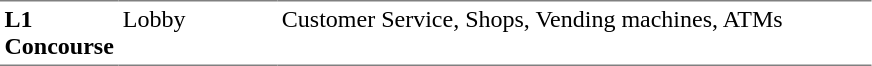<table table border=0 cellspacing=0 cellpadding=3>
<tr>
<td style="border-bottom:solid 1px gray; border-top:solid 1px gray;" valign=top width=50><strong>L1<br>Concourse</strong></td>
<td style="border-bottom:solid 1px gray; border-top:solid 1px gray;" valign=top width=100>Lobby</td>
<td style="border-bottom:solid 1px gray; border-top:solid 1px gray;" valign=top width=390>Customer Service, Shops, Vending machines, ATMs</td>
</tr>
</table>
